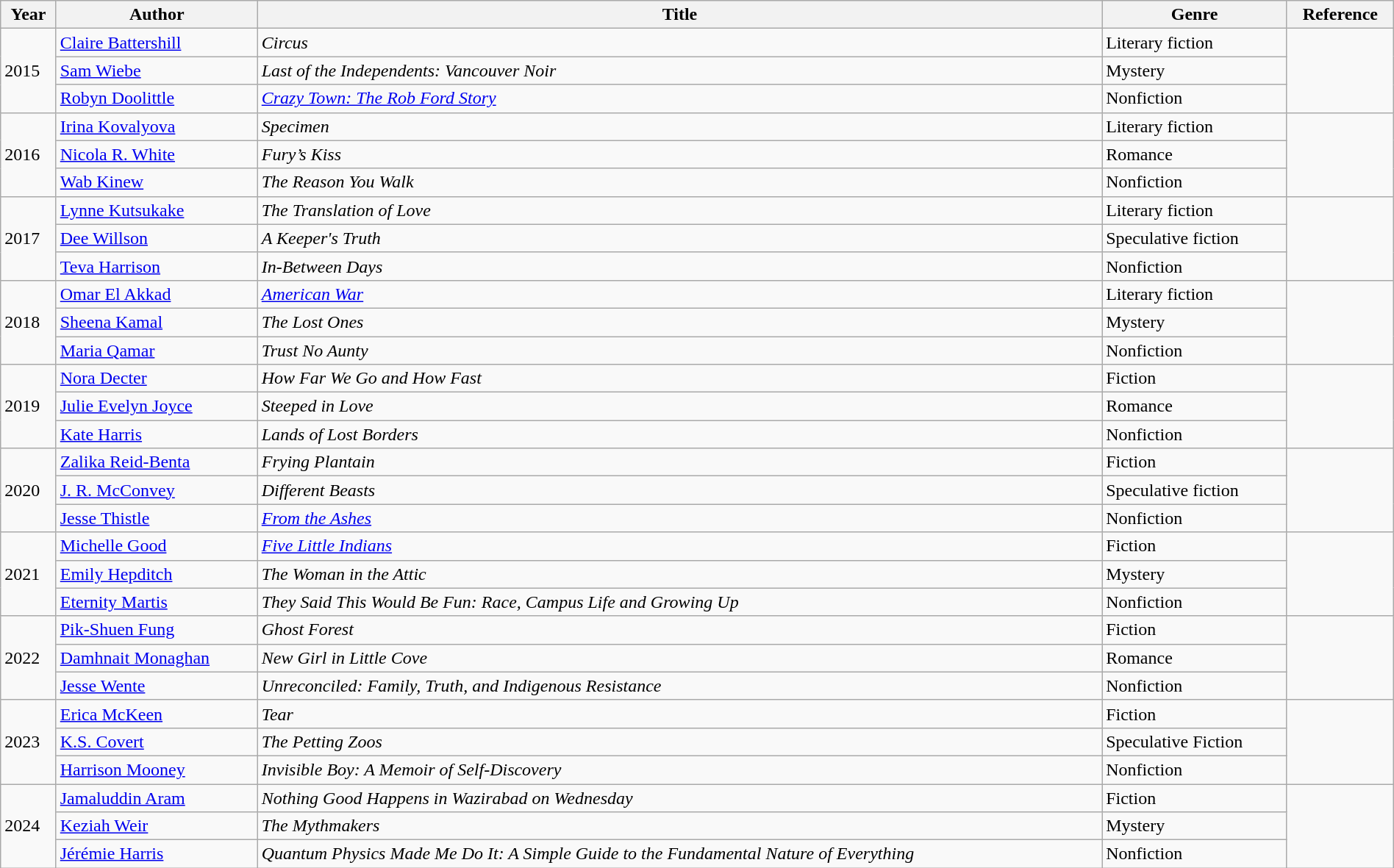<table class="wikitable" width=100%>
<tr>
<th>Year</th>
<th>Author</th>
<th>Title</th>
<th>Genre</th>
<th>Reference</th>
</tr>
<tr>
<td rowspan=3>2015</td>
<td><a href='#'>Claire Battershill</a></td>
<td><em>Circus</em></td>
<td>Literary fiction</td>
<td rowspan=3></td>
</tr>
<tr>
<td><a href='#'>Sam Wiebe</a></td>
<td><em>Last of the Independents: Vancouver Noir</em></td>
<td>Mystery</td>
</tr>
<tr>
<td><a href='#'>Robyn Doolittle</a></td>
<td><em><a href='#'>Crazy Town: The Rob Ford Story</a></em></td>
<td>Nonfiction</td>
</tr>
<tr>
<td rowspan=3>2016</td>
<td><a href='#'>Irina Kovalyova</a></td>
<td><em>Specimen</em></td>
<td>Literary fiction</td>
<td rowspan=3></td>
</tr>
<tr>
<td><a href='#'>Nicola R. White</a></td>
<td><em>Fury’s Kiss</em></td>
<td>Romance</td>
</tr>
<tr>
<td><a href='#'>Wab Kinew</a></td>
<td><em>The Reason You Walk</em></td>
<td>Nonfiction</td>
</tr>
<tr>
<td rowspan=3>2017</td>
<td><a href='#'>Lynne Kutsukake</a></td>
<td><em>The Translation of Love</em></td>
<td>Literary fiction</td>
<td rowspan=3></td>
</tr>
<tr>
<td><a href='#'>Dee Willson</a></td>
<td><em>A Keeper's Truth</em></td>
<td>Speculative fiction</td>
</tr>
<tr>
<td><a href='#'>Teva Harrison</a></td>
<td><em>In-Between Days</em></td>
<td>Nonfiction</td>
</tr>
<tr>
<td rowspan=3>2018</td>
<td><a href='#'>Omar El Akkad</a></td>
<td><em><a href='#'>American War</a></em></td>
<td>Literary fiction</td>
<td rowspan=3></td>
</tr>
<tr>
<td><a href='#'>Sheena Kamal</a></td>
<td><em>The Lost Ones</em></td>
<td>Mystery</td>
</tr>
<tr>
<td><a href='#'>Maria Qamar</a></td>
<td><em>Trust No Aunty</em></td>
<td>Nonfiction</td>
</tr>
<tr>
<td rowspan=3>2019</td>
<td><a href='#'>Nora Decter</a></td>
<td><em>How Far We Go and How Fast</em></td>
<td>Fiction</td>
<td rowspan=3></td>
</tr>
<tr>
<td><a href='#'>Julie Evelyn Joyce</a></td>
<td><em>Steeped in Love</em></td>
<td>Romance</td>
</tr>
<tr>
<td><a href='#'>Kate Harris</a></td>
<td><em>Lands of Lost Borders</em></td>
<td>Nonfiction</td>
</tr>
<tr>
<td rowspan=3>2020</td>
<td><a href='#'>Zalika Reid-Benta</a></td>
<td><em>Frying Plantain</em></td>
<td>Fiction</td>
<td rowspan=3></td>
</tr>
<tr>
<td><a href='#'>J. R. McConvey</a></td>
<td><em>Different Beasts</em></td>
<td>Speculative fiction</td>
</tr>
<tr>
<td><a href='#'>Jesse Thistle</a></td>
<td><em><a href='#'>From the Ashes</a></em></td>
<td>Nonfiction</td>
</tr>
<tr>
<td rowspan=3>2021</td>
<td><a href='#'>Michelle Good</a></td>
<td><em><a href='#'>Five Little Indians</a></em></td>
<td>Fiction</td>
<td rowspan=3></td>
</tr>
<tr>
<td><a href='#'>Emily Hepditch</a></td>
<td><em>The Woman in the Attic</em></td>
<td>Mystery</td>
</tr>
<tr>
<td><a href='#'>Eternity Martis</a></td>
<td><em>They Said This Would Be Fun: Race, Campus Life and Growing Up</em></td>
<td>Nonfiction</td>
</tr>
<tr>
<td rowspan=3>2022</td>
<td><a href='#'>Pik-Shuen Fung</a></td>
<td><em>Ghost Forest</em></td>
<td>Fiction</td>
<td rowspan=3></td>
</tr>
<tr>
<td><a href='#'>Damhnait Monaghan</a></td>
<td><em>New Girl in Little Cove</em></td>
<td>Romance</td>
</tr>
<tr>
<td><a href='#'>Jesse Wente</a></td>
<td><em>Unreconciled: Family, Truth, and Indigenous Resistance</em></td>
<td>Nonfiction</td>
</tr>
<tr>
<td rowspan=3>2023</td>
<td><a href='#'>Erica McKeen</a></td>
<td><em>Tear</em></td>
<td>Fiction</td>
<td rowspan=3></td>
</tr>
<tr>
<td><a href='#'>K.S. Covert</a></td>
<td><em>The Petting Zoos</em></td>
<td>Speculative Fiction</td>
</tr>
<tr>
<td><a href='#'>Harrison Mooney</a></td>
<td><em>Invisible Boy: A Memoir of Self-Discovery</em></td>
<td>Nonfiction</td>
</tr>
<tr>
<td rowspan=3>2024</td>
<td><a href='#'>Jamaluddin Aram</a></td>
<td><em>Nothing Good Happens in Wazirabad on Wednesday</em></td>
<td>Fiction</td>
<td rowspan=3></td>
</tr>
<tr>
<td><a href='#'>Keziah Weir</a></td>
<td><em>The Mythmakers</em></td>
<td>Mystery</td>
</tr>
<tr>
<td><a href='#'>Jérémie Harris</a></td>
<td><em>Quantum Physics Made Me Do It: A Simple Guide to the Fundamental Nature of Everything</em></td>
<td>Nonfiction</td>
</tr>
</table>
